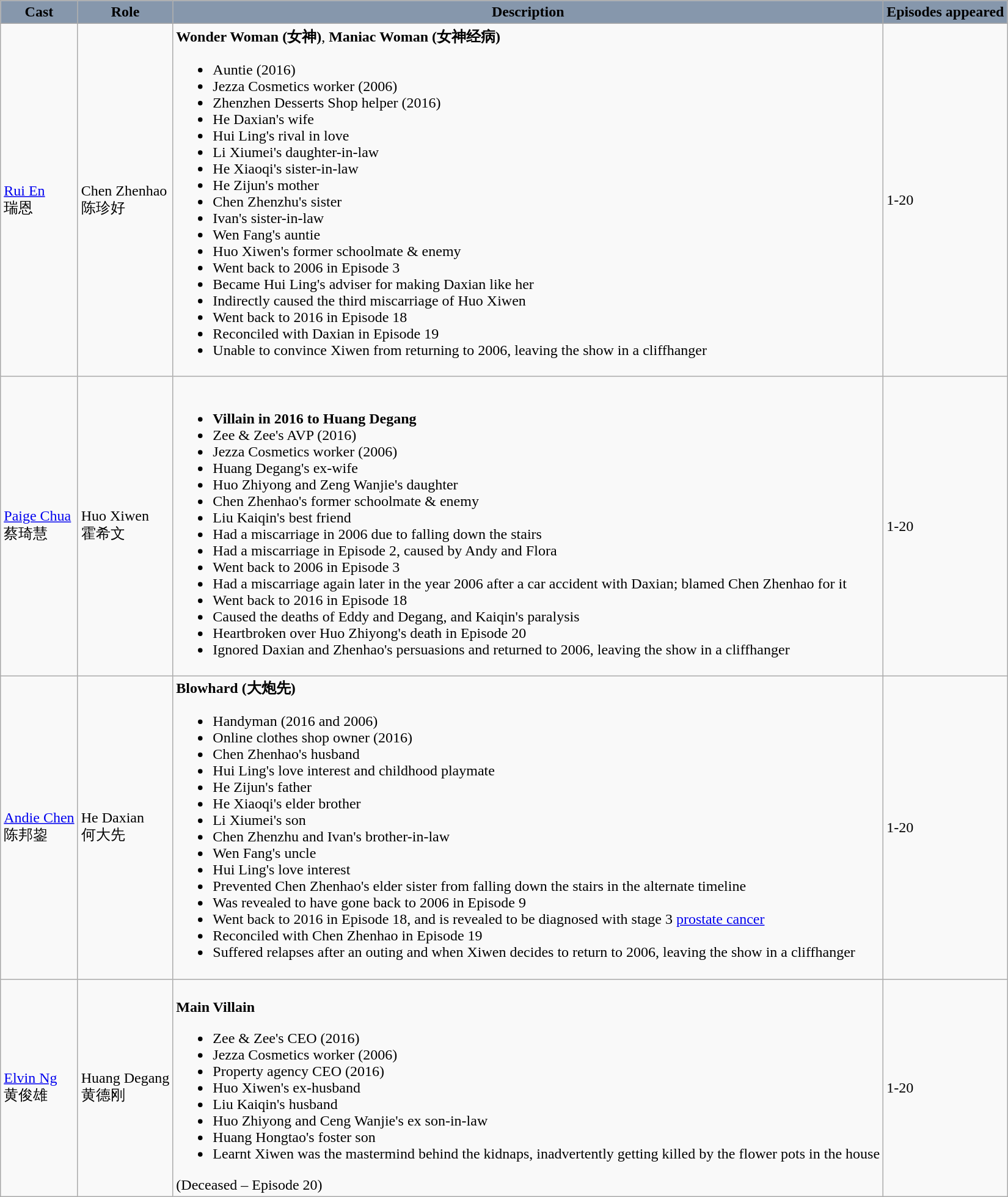<table class="wikitable">
<tr>
<th style="background:#8697AC">Cast</th>
<th style="background:#8697AC">Role</th>
<th style="background:#8697AC">Description</th>
<th style="background:#8697AC">Episodes appeared</th>
</tr>
<tr>
<td><a href='#'>Rui En</a><br>瑞恩</td>
<td>Chen Zhenhao<br>陈珍好</td>
<td><strong>Wonder Woman (女神)</strong>, <strong>Maniac Woman (女神经病)</strong><br><ul><li>Auntie (2016)</li><li>Jezza Cosmetics worker (2006)</li><li>Zhenzhen Desserts Shop helper (2016)</li><li>He Daxian's wife</li><li>Hui Ling's rival in love</li><li>Li Xiumei's daughter-in-law</li><li>He Xiaoqi's sister-in-law</li><li>He Zijun's mother</li><li>Chen Zhenzhu's sister</li><li>Ivan's sister-in-law</li><li>Wen Fang's auntie</li><li>Huo Xiwen's former schoolmate & enemy</li><li>Went back to 2006 in Episode 3</li><li>Became Hui Ling's adviser for making Daxian like her</li><li>Indirectly caused the third miscarriage of Huo Xiwen</li><li>Went back to 2016 in Episode 18</li><li>Reconciled with Daxian in Episode 19</li><li>Unable to convince Xiwen from returning to 2006, leaving the show in a cliffhanger</li></ul></td>
<td>1-20</td>
</tr>
<tr>
<td><a href='#'>Paige Chua</a><br>蔡琦慧</td>
<td>Huo Xiwen<br>霍希文</td>
<td><br><ul><li><strong>Villain in 2016 to Huang Degang</strong></li><li>Zee & Zee's AVP (2016)</li><li>Jezza Cosmetics worker (2006)</li><li>Huang Degang's ex-wife</li><li>Huo Zhiyong and Zeng Wanjie's daughter</li><li>Chen Zhenhao's former schoolmate & enemy</li><li>Liu Kaiqin's best friend</li><li>Had a miscarriage in 2006 due to falling down the stairs</li><li>Had a miscarriage in Episode 2, caused by Andy and Flora</li><li>Went back to 2006 in Episode 3</li><li>Had a miscarriage again later in the year 2006 after a car accident with Daxian; blamed Chen Zhenhao for it</li><li>Went back to 2016 in Episode 18</li><li>Caused the deaths of Eddy and Degang, and Kaiqin's paralysis</li><li>Heartbroken over Huo Zhiyong's death in Episode 20</li><li>Ignored Daxian and Zhenhao's persuasions and returned to 2006, leaving the show in a cliffhanger</li></ul></td>
<td>1-20</td>
</tr>
<tr>
<td><a href='#'>Andie Chen</a><br>陈邦鋆</td>
<td>He Daxian <br> 何大先</td>
<td><strong>Blowhard (大炮先)</strong><br><ul><li>Handyman (2016 and 2006)</li><li>Online clothes shop owner (2016)</li><li>Chen Zhenhao's husband</li><li>Hui Ling's love interest and childhood playmate</li><li>He Zijun's father</li><li>He Xiaoqi's elder brother</li><li>Li Xiumei's son</li><li>Chen Zhenzhu and Ivan's brother-in-law</li><li>Wen Fang's uncle</li><li>Hui Ling's love interest</li><li>Prevented Chen Zhenhao's elder sister from falling down the stairs in the alternate timeline</li><li>Was revealed to have gone back to 2006 in Episode 9</li><li>Went back to 2016 in Episode 18, and is revealed to be diagnosed with stage 3 <a href='#'>prostate cancer</a></li><li>Reconciled with Chen Zhenhao in Episode 19</li><li>Suffered relapses after an outing and when Xiwen decides to return to 2006, leaving the show in a cliffhanger</li></ul></td>
<td>1-20</td>
</tr>
<tr>
<td><a href='#'>Elvin Ng</a><br>黄俊雄</td>
<td>Huang Degang<br>黄德刚</td>
<td><br><strong>Main Villain</strong><ul><li>Zee & Zee's CEO (2016)</li><li>Jezza Cosmetics worker (2006)</li><li>Property agency CEO (2016)</li><li>Huo Xiwen's ex-husband</li><li>Liu Kaiqin's husband</li><li>Huo Zhiyong and Ceng Wanjie's ex son-in-law</li><li>Huang Hongtao's foster son</li><li>Learnt Xiwen was the mastermind behind the kidnaps, inadvertently getting killed by the flower pots in the house</li></ul>(Deceased – Episode 20)</td>
<td>1-20</td>
</tr>
</table>
